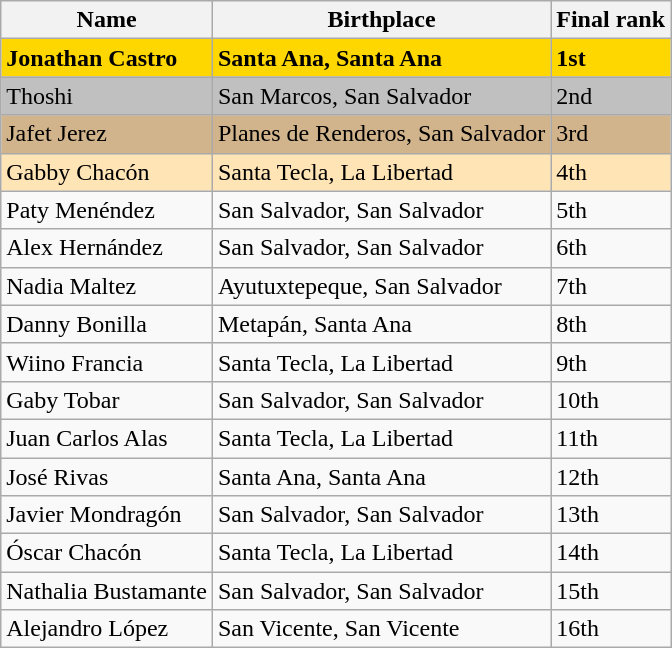<table class=wikitable>
<tr>
<th>Name</th>
<th>Birthplace</th>
<th>Final rank</th>
</tr>
<tr bgcolor=Gold>
<td><strong>Jonathan Castro</strong></td>
<td><strong>Santa Ana, Santa Ana</strong></td>
<td><strong>1st</strong></td>
</tr>
<tr bgcolor=Silver>
<td>Thoshi</td>
<td>San Marcos, San Salvador</td>
<td>2nd</td>
</tr>
<tr bgcolor=Tan>
<td>Jafet Jerez</td>
<td>Planes de Renderos, San Salvador</td>
<td>3rd</td>
</tr>
<tr bgcolor=Moccasin>
<td>Gabby Chacón</td>
<td>Santa Tecla, La Libertad</td>
<td>4th</td>
</tr>
<tr>
<td>Paty Menéndez</td>
<td>San Salvador, San Salvador</td>
<td>5th</td>
</tr>
<tr>
<td>Alex Hernández</td>
<td>San Salvador, San Salvador</td>
<td>6th</td>
</tr>
<tr>
<td>Nadia Maltez</td>
<td>Ayutuxtepeque, San Salvador</td>
<td>7th</td>
</tr>
<tr>
<td>Danny Bonilla</td>
<td>Metapán, Santa Ana</td>
<td>8th</td>
</tr>
<tr>
<td>Wiino Francia</td>
<td>Santa Tecla, La Libertad</td>
<td>9th</td>
</tr>
<tr>
<td>Gaby Tobar</td>
<td>San Salvador, San Salvador</td>
<td>10th</td>
</tr>
<tr>
<td>Juan Carlos Alas</td>
<td>Santa Tecla, La Libertad</td>
<td>11th</td>
</tr>
<tr>
<td>José Rivas</td>
<td>Santa Ana, Santa Ana</td>
<td>12th</td>
</tr>
<tr>
<td>Javier Mondragón</td>
<td>San Salvador, San Salvador</td>
<td>13th</td>
</tr>
<tr>
<td>Óscar Chacón</td>
<td>Santa Tecla, La Libertad</td>
<td>14th</td>
</tr>
<tr>
<td>Nathalia Bustamante</td>
<td>San Salvador, San Salvador</td>
<td>15th</td>
</tr>
<tr>
<td>Alejandro López</td>
<td>San Vicente, San Vicente</td>
<td>16th</td>
</tr>
</table>
